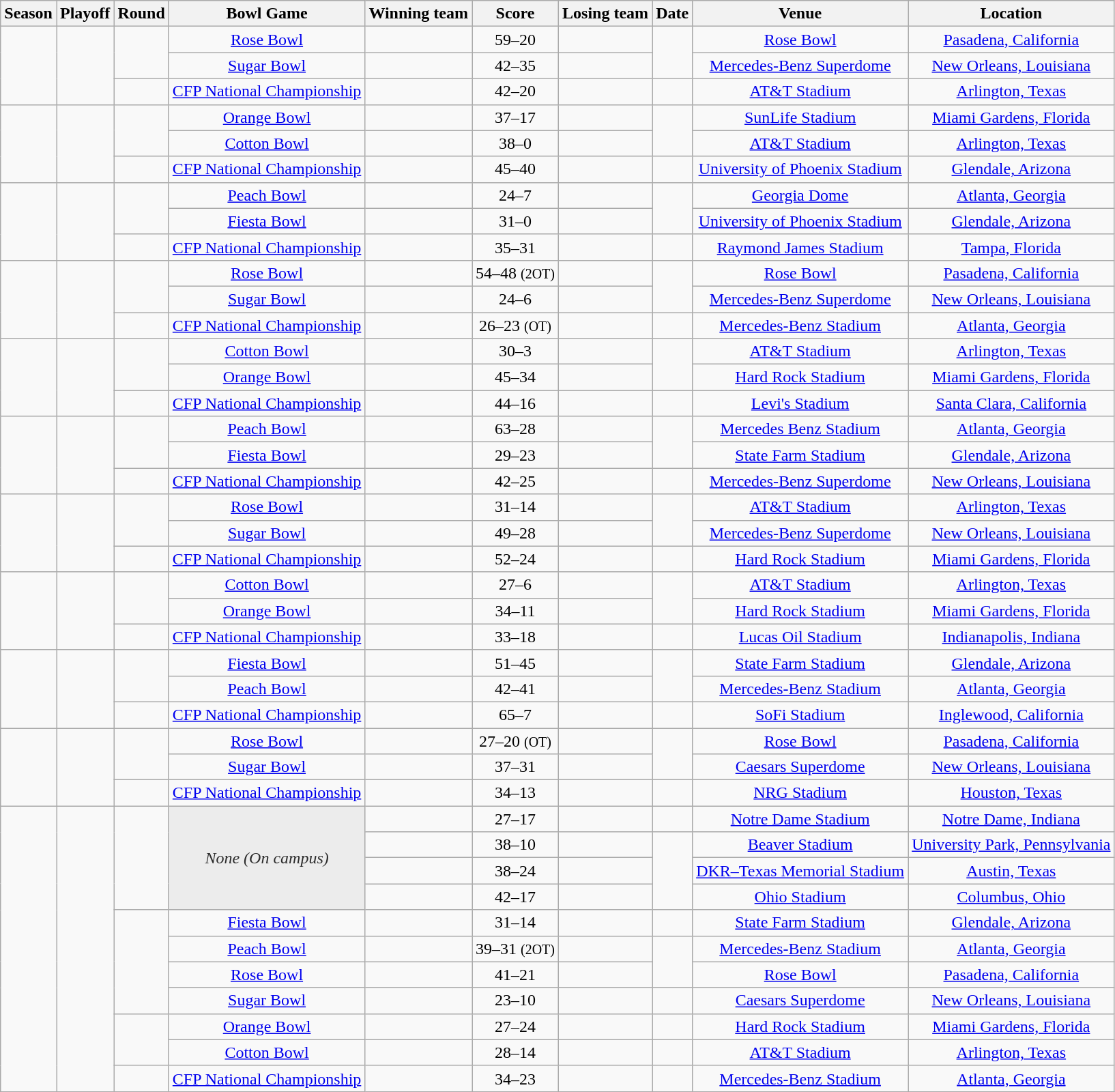<table class="wikitable sortable" style="font-size:100%; text-align: center;">
<tr>
<th>Season</th>
<th>Playoff</th>
<th>Round</th>
<th>Bowl Game</th>
<th>Winning team</th>
<th>Score</th>
<th>Losing team</th>
<th>Date</th>
<th>Venue</th>
<th>Location</th>
</tr>
<tr>
<td rowspan="3"></td>
<td rowspan="3"></td>
<td rowspan="2"></td>
<td><a href='#'>Rose Bowl</a></td>
<td></td>
<td>59–20</td>
<td></td>
<td rowspan="2"></td>
<td><a href='#'>Rose Bowl</a></td>
<td><a href='#'>Pasadena, California</a></td>
</tr>
<tr>
<td><a href='#'>Sugar Bowl</a></td>
<td></td>
<td>42–35</td>
<td></td>
<td><a href='#'>Mercedes-Benz Superdome</a></td>
<td><a href='#'>New Orleans, Louisiana</a></td>
</tr>
<tr>
<td></td>
<td><a href='#'>CFP National Championship</a></td>
<td></td>
<td>42–20</td>
<td></td>
<td></td>
<td><a href='#'>AT&T Stadium</a></td>
<td><a href='#'>Arlington, Texas</a></td>
</tr>
<tr>
<td rowspan="3"></td>
<td rowspan="3"></td>
<td rowspan="2"></td>
<td><a href='#'>Orange Bowl</a></td>
<td></td>
<td>37–17</td>
<td></td>
<td rowspan="2"></td>
<td><a href='#'>SunLife Stadium</a></td>
<td><a href='#'>Miami Gardens, Florida</a></td>
</tr>
<tr>
<td><a href='#'>Cotton Bowl</a></td>
<td></td>
<td>38–0</td>
<td></td>
<td><a href='#'>AT&T Stadium</a></td>
<td><a href='#'>Arlington, Texas</a></td>
</tr>
<tr>
<td></td>
<td><a href='#'>CFP National Championship</a></td>
<td></td>
<td>45–40</td>
<td></td>
<td></td>
<td><a href='#'>University of Phoenix Stadium</a></td>
<td><a href='#'>Glendale, Arizona</a></td>
</tr>
<tr>
<td rowspan="3"></td>
<td rowspan="3"></td>
<td rowspan="2"></td>
<td><a href='#'>Peach Bowl</a></td>
<td></td>
<td>24–7</td>
<td></td>
<td rowspan="2"></td>
<td><a href='#'>Georgia Dome</a></td>
<td><a href='#'>Atlanta, Georgia</a></td>
</tr>
<tr>
<td><a href='#'>Fiesta Bowl</a></td>
<td></td>
<td>31–0</td>
<td></td>
<td><a href='#'>University of Phoenix Stadium</a></td>
<td><a href='#'>Glendale, Arizona</a></td>
</tr>
<tr>
<td></td>
<td><a href='#'>CFP National Championship</a></td>
<td></td>
<td>35–31</td>
<td></td>
<td></td>
<td><a href='#'>Raymond James Stadium</a></td>
<td><a href='#'>Tampa, Florida</a></td>
</tr>
<tr>
<td rowspan="3"></td>
<td rowspan="3"></td>
<td rowspan="2"></td>
<td><a href='#'>Rose Bowl</a></td>
<td></td>
<td>54–48 <small>(2OT)</small></td>
<td></td>
<td rowspan="2"></td>
<td><a href='#'>Rose Bowl</a></td>
<td><a href='#'>Pasadena, California</a></td>
</tr>
<tr>
<td><a href='#'>Sugar Bowl</a></td>
<td></td>
<td>24–6</td>
<td></td>
<td><a href='#'>Mercedes-Benz Superdome</a></td>
<td><a href='#'>New Orleans, Louisiana</a></td>
</tr>
<tr>
<td></td>
<td><a href='#'>CFP National Championship</a></td>
<td></td>
<td>26–23 <small>(OT)</small></td>
<td></td>
<td></td>
<td><a href='#'>Mercedes-Benz Stadium</a></td>
<td><a href='#'>Atlanta, Georgia</a></td>
</tr>
<tr>
<td rowspan="3"></td>
<td rowspan="3"></td>
<td rowspan="2"></td>
<td><a href='#'>Cotton Bowl</a></td>
<td></td>
<td>30–3</td>
<td></td>
<td rowspan="2"></td>
<td><a href='#'>AT&T Stadium</a></td>
<td><a href='#'>Arlington, Texas</a></td>
</tr>
<tr>
<td><a href='#'>Orange Bowl</a></td>
<td></td>
<td>45–34</td>
<td></td>
<td><a href='#'>Hard Rock Stadium</a></td>
<td><a href='#'>Miami Gardens, Florida</a></td>
</tr>
<tr>
<td></td>
<td><a href='#'>CFP National Championship</a></td>
<td></td>
<td>44–16</td>
<td></td>
<td></td>
<td><a href='#'>Levi's Stadium</a></td>
<td><a href='#'>Santa Clara, California</a></td>
</tr>
<tr>
<td rowspan="3"></td>
<td rowspan="3"></td>
<td rowspan="2"></td>
<td><a href='#'>Peach Bowl</a></td>
<td></td>
<td>63–28</td>
<td></td>
<td rowspan="2"></td>
<td><a href='#'>Mercedes Benz Stadium</a></td>
<td><a href='#'>Atlanta, Georgia</a></td>
</tr>
<tr>
<td><a href='#'>Fiesta Bowl</a></td>
<td></td>
<td>29–23</td>
<td></td>
<td><a href='#'>State Farm Stadium</a></td>
<td><a href='#'>Glendale, Arizona</a></td>
</tr>
<tr>
<td></td>
<td><a href='#'>CFP National Championship</a></td>
<td></td>
<td>42–25</td>
<td></td>
<td></td>
<td><a href='#'>Mercedes-Benz Superdome</a></td>
<td><a href='#'>New Orleans, Louisiana</a></td>
</tr>
<tr>
<td rowspan="3"></td>
<td rowspan="3"></td>
<td rowspan="2"></td>
<td><a href='#'>Rose Bowl</a></td>
<td></td>
<td>31–14</td>
<td></td>
<td rowspan="2"></td>
<td><a href='#'>AT&T Stadium</a></td>
<td><a href='#'>Arlington, Texas</a></td>
</tr>
<tr>
<td><a href='#'>Sugar Bowl</a></td>
<td></td>
<td>49–28</td>
<td></td>
<td><a href='#'>Mercedes-Benz Superdome</a></td>
<td><a href='#'>New Orleans, Louisiana</a></td>
</tr>
<tr>
<td></td>
<td><a href='#'>CFP National Championship</a></td>
<td></td>
<td>52–24</td>
<td></td>
<td></td>
<td><a href='#'>Hard Rock Stadium</a></td>
<td><a href='#'>Miami Gardens, Florida</a></td>
</tr>
<tr>
<td rowspan="3"></td>
<td rowspan="3"></td>
<td rowspan="2"></td>
<td><a href='#'>Cotton Bowl</a></td>
<td></td>
<td>27–6</td>
<td></td>
<td rowspan="2"></td>
<td><a href='#'>AT&T Stadium</a></td>
<td><a href='#'>Arlington, Texas</a></td>
</tr>
<tr>
<td><a href='#'>Orange Bowl</a></td>
<td></td>
<td>34–11</td>
<td></td>
<td><a href='#'>Hard Rock Stadium</a></td>
<td><a href='#'>Miami Gardens, Florida</a></td>
</tr>
<tr>
<td></td>
<td><a href='#'>CFP National Championship</a></td>
<td></td>
<td>33–18</td>
<td></td>
<td></td>
<td><a href='#'>Lucas Oil Stadium</a></td>
<td><a href='#'>Indianapolis, Indiana</a></td>
</tr>
<tr>
<td rowspan="3"></td>
<td rowspan="3"></td>
<td rowspan="2"></td>
<td><a href='#'>Fiesta Bowl</a></td>
<td></td>
<td>51–45</td>
<td></td>
<td rowspan="2"></td>
<td><a href='#'>State Farm Stadium</a></td>
<td><a href='#'>Glendale, Arizona</a></td>
</tr>
<tr>
<td><a href='#'>Peach Bowl</a></td>
<td></td>
<td>42–41</td>
<td></td>
<td><a href='#'>Mercedes-Benz Stadium</a></td>
<td><a href='#'>Atlanta, Georgia</a></td>
</tr>
<tr>
<td></td>
<td><a href='#'>CFP National Championship</a></td>
<td></td>
<td>65–7</td>
<td></td>
<td></td>
<td><a href='#'>SoFi Stadium</a></td>
<td><a href='#'>Inglewood, California</a></td>
</tr>
<tr>
<td rowspan="3"></td>
<td rowspan="3"></td>
<td rowspan="2"></td>
<td><a href='#'>Rose Bowl</a></td>
<td></td>
<td>27–20 <small>(OT)</small></td>
<td></td>
<td rowspan="2"></td>
<td><a href='#'>Rose Bowl</a></td>
<td><a href='#'>Pasadena, California</a></td>
</tr>
<tr>
<td><a href='#'>Sugar Bowl</a></td>
<td></td>
<td>37–31</td>
<td></td>
<td><a href='#'>Caesars Superdome</a></td>
<td><a href='#'>New Orleans, Louisiana</a></td>
</tr>
<tr>
<td></td>
<td><a href='#'>CFP National Championship</a></td>
<td></td>
<td>34–13</td>
<td></td>
<td></td>
<td><a href='#'>NRG Stadium</a></td>
<td><a href='#'>Houston, Texas</a></td>
</tr>
<tr>
<td rowspan="11"></td>
<td rowspan="11"></td>
<td rowspan="4"></td>
<td rowspan="4" data-sort-value="" style="background: #ececec; color: #2C2C2C; vertical-align: middle; text-align: center; " class="table-na"><em>None (On campus)</em></td>
<td></td>
<td>27–17</td>
<td></td>
<td></td>
<td><a href='#'>Notre Dame Stadium</a></td>
<td><a href='#'>Notre Dame, Indiana</a></td>
</tr>
<tr>
<td></td>
<td>38–10</td>
<td></td>
<td rowspan="3"></td>
<td><a href='#'>Beaver Stadium</a></td>
<td><a href='#'>University Park, Pennsylvania</a></td>
</tr>
<tr>
<td></td>
<td>38–24</td>
<td></td>
<td><a href='#'>DKR–Texas Memorial Stadium</a></td>
<td><a href='#'>Austin, Texas</a></td>
</tr>
<tr>
<td></td>
<td>42–17</td>
<td></td>
<td><a href='#'>Ohio Stadium</a></td>
<td><a href='#'>Columbus, Ohio</a></td>
</tr>
<tr>
<td rowspan="4"></td>
<td><a href='#'>Fiesta Bowl</a></td>
<td></td>
<td>31–14</td>
<td></td>
<td></td>
<td><a href='#'>State Farm Stadium</a></td>
<td><a href='#'>Glendale, Arizona</a></td>
</tr>
<tr>
<td><a href='#'>Peach Bowl</a></td>
<td></td>
<td>39–31 <small>(2OT)</small></td>
<td></td>
<td rowspan="2"></td>
<td><a href='#'>Mercedes-Benz Stadium</a></td>
<td><a href='#'>Atlanta, Georgia</a></td>
</tr>
<tr>
<td><a href='#'>Rose Bowl</a></td>
<td></td>
<td>41–21</td>
<td></td>
<td><a href='#'>Rose Bowl</a></td>
<td><a href='#'>Pasadena, California</a></td>
</tr>
<tr>
<td><a href='#'>Sugar Bowl</a></td>
<td></td>
<td>23–10</td>
<td></td>
<td></td>
<td><a href='#'>Caesars Superdome</a></td>
<td><a href='#'>New Orleans, Louisiana</a></td>
</tr>
<tr>
<td rowspan="2"></td>
<td><a href='#'>Orange Bowl</a><br></td>
<td></td>
<td>27–24</td>
<td></td>
<td></td>
<td><a href='#'>Hard Rock Stadium</a></td>
<td><a href='#'>Miami Gardens, Florida</a></td>
</tr>
<tr>
<td><a href='#'>Cotton Bowl</a><br></td>
<td></td>
<td>28–14</td>
<td></td>
<td></td>
<td><a href='#'>AT&T Stadium</a></td>
<td><a href='#'>Arlington, Texas</a></td>
</tr>
<tr>
<td></td>
<td><a href='#'>CFP National Championship</a></td>
<td></td>
<td>34–23</td>
<td></td>
<td></td>
<td><a href='#'>Mercedes-Benz Stadium</a></td>
<td><a href='#'>Atlanta, Georgia</a></td>
</tr>
</table>
